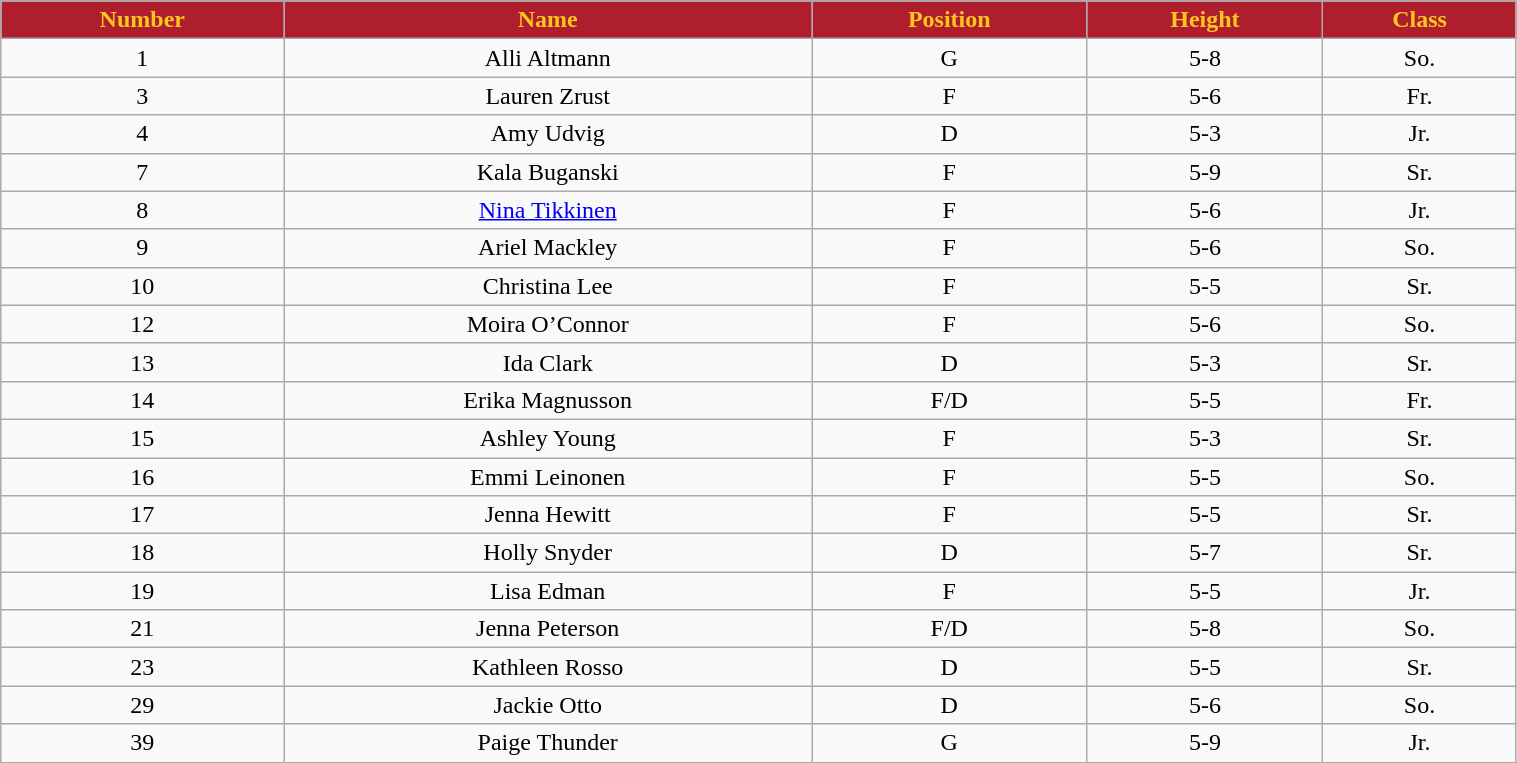<table class="wikitable" width="80%">
<tr align="center"  style=" background:#AF1E2D;color:#FFC61E;">
<td><strong>Number</strong></td>
<td><strong>Name</strong></td>
<td><strong>Position</strong></td>
<td><strong>Height</strong></td>
<td><strong>Class</strong></td>
</tr>
<tr align="center" bgcolor="">
<td>1</td>
<td>Alli Altmann</td>
<td>G</td>
<td>5-8</td>
<td>So.</td>
</tr>
<tr align="center" bgcolor="">
<td>3</td>
<td>Lauren Zrust</td>
<td>F</td>
<td>5-6</td>
<td>Fr.</td>
</tr>
<tr align="center" bgcolor="">
<td>4</td>
<td>Amy Udvig</td>
<td>D</td>
<td>5-3</td>
<td>Jr.</td>
</tr>
<tr align="center" bgcolor="">
<td>7</td>
<td>Kala Buganski</td>
<td>F</td>
<td>5-9</td>
<td>Sr.</td>
</tr>
<tr align="center" bgcolor="">
<td>8</td>
<td><a href='#'>Nina Tikkinen</a></td>
<td>F</td>
<td>5-6</td>
<td>Jr.</td>
</tr>
<tr align="center" bgcolor="">
<td>9</td>
<td>Ariel Mackley</td>
<td>F</td>
<td>5-6</td>
<td>So.</td>
</tr>
<tr align="center" bgcolor="">
<td>10</td>
<td>Christina Lee</td>
<td>F</td>
<td>5-5</td>
<td>Sr.</td>
</tr>
<tr align="center" bgcolor="">
<td>12</td>
<td>Moira O’Connor</td>
<td>F</td>
<td>5-6</td>
<td>So.</td>
</tr>
<tr align="center" bgcolor="">
<td>13</td>
<td>Ida Clark</td>
<td>D</td>
<td>5-3</td>
<td>Sr.</td>
</tr>
<tr align="center" bgcolor="">
<td>14</td>
<td>Erika Magnusson</td>
<td>F/D</td>
<td>5-5</td>
<td>Fr.</td>
</tr>
<tr align="center" bgcolor="">
<td>15</td>
<td>Ashley Young</td>
<td>F</td>
<td>5-3</td>
<td>Sr.</td>
</tr>
<tr align="center" bgcolor="">
<td>16</td>
<td>Emmi Leinonen</td>
<td>F</td>
<td>5-5</td>
<td>So.</td>
</tr>
<tr align="center" bgcolor="">
<td>17</td>
<td>Jenna Hewitt</td>
<td>F</td>
<td>5-5</td>
<td>Sr.</td>
</tr>
<tr align="center" bgcolor="">
<td>18</td>
<td>Holly Snyder</td>
<td>D</td>
<td>5-7</td>
<td>Sr.</td>
</tr>
<tr align="center" bgcolor="">
<td>19</td>
<td>Lisa Edman</td>
<td>F</td>
<td>5-5</td>
<td>Jr.</td>
</tr>
<tr align="center" bgcolor="">
<td>21</td>
<td>Jenna Peterson</td>
<td>F/D</td>
<td>5-8</td>
<td>So.</td>
</tr>
<tr align="center" bgcolor="">
<td>23</td>
<td>Kathleen Rosso</td>
<td>D</td>
<td>5-5</td>
<td>Sr.</td>
</tr>
<tr align="center" bgcolor="">
<td>29</td>
<td>Jackie Otto</td>
<td>D</td>
<td>5-6</td>
<td>So.</td>
</tr>
<tr align="center" bgcolor="">
<td>39</td>
<td>Paige Thunder</td>
<td>G</td>
<td>5-9</td>
<td>Jr.</td>
</tr>
<tr align="center" bgcolor="">
</tr>
</table>
